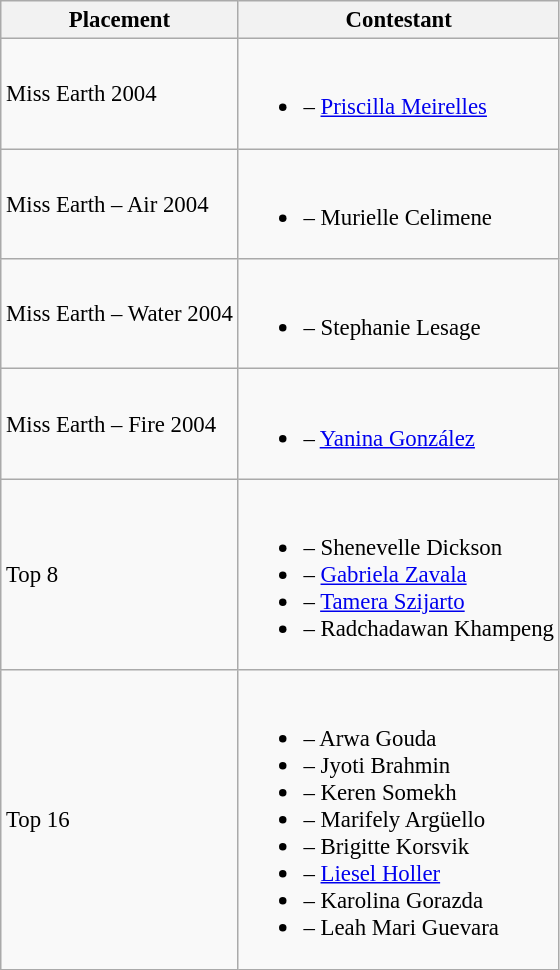<table class="wikitable sortable" style="font-size:95%;">
<tr>
<th>Placement</th>
<th>Contestant</th>
</tr>
<tr>
<td>Miss Earth 2004</td>
<td><br><ul><li> – <a href='#'>Priscilla Meirelles</a></li></ul></td>
</tr>
<tr>
<td>Miss Earth – Air 2004</td>
<td><br><ul><li> – Murielle Celimene</li></ul></td>
</tr>
<tr>
<td>Miss Earth – Water 2004</td>
<td><br><ul><li> – Stephanie Lesage</li></ul></td>
</tr>
<tr>
<td>Miss Earth – Fire 2004</td>
<td><br><ul><li> – <a href='#'>Yanina González</a></li></ul></td>
</tr>
<tr>
<td>Top 8</td>
<td><br><ul><li> – Shenevelle Dickson</li><li> – <a href='#'>Gabriela Zavala</a></li><li> – <a href='#'>Tamera Szijarto</a></li><li> – Radchadawan Khampeng</li></ul></td>
</tr>
<tr>
<td>Top 16</td>
<td><br><ul><li> – Arwa Gouda</li><li> – Jyoti Brahmin</li><li> – Keren Somekh</li><li> – Marifely Argüello</li><li> – Brigitte Korsvik</li><li> – <a href='#'>Liesel Holler</a></li><li> – Karolina Gorazda</li><li> – Leah Mari Guevara</li></ul></td>
</tr>
</table>
